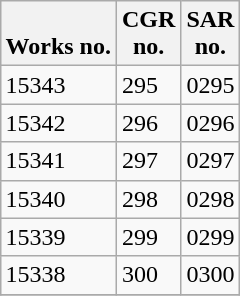<table class="wikitable collapsible collapsed sortable" style="margin:0.5em auto; font-size:100%;">
<tr>
<th><br>Works no.</th>
<th>CGR<br>no.</th>
<th>SAR<br>no.</th>
</tr>
<tr>
<td>15343</td>
<td>295</td>
<td>0295</td>
</tr>
<tr>
<td>15342</td>
<td>296</td>
<td>0296</td>
</tr>
<tr>
<td>15341</td>
<td>297</td>
<td>0297</td>
</tr>
<tr>
<td>15340</td>
<td>298</td>
<td>0298</td>
</tr>
<tr>
<td>15339</td>
<td>299</td>
<td>0299</td>
</tr>
<tr>
<td>15338</td>
<td>300</td>
<td>0300</td>
</tr>
<tr>
</tr>
</table>
